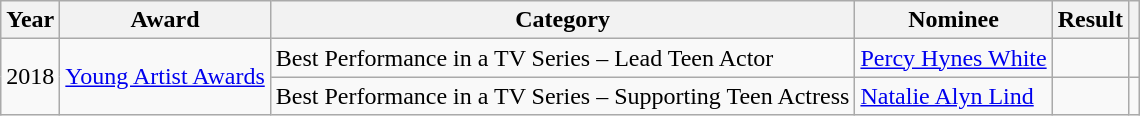<table class="wikitable sortable">
<tr>
<th>Year</th>
<th>Award</th>
<th>Category</th>
<th>Nominee</th>
<th>Result</th>
<th class="unsortable"></th>
</tr>
<tr>
<td rowspan="2">2018</td>
<td rowspan="2"><a href='#'>Young Artist Awards</a></td>
<td>Best Performance in a TV Series – Lead Teen Actor</td>
<td><a href='#'>Percy Hynes White</a></td>
<td></td>
<td></td>
</tr>
<tr>
<td>Best Performance in a TV Series – Supporting Teen Actress</td>
<td><a href='#'>Natalie Alyn Lind</a></td>
<td></td>
<td></td>
</tr>
</table>
